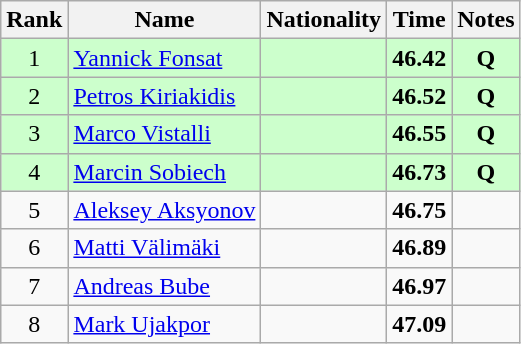<table class="wikitable sortable" style="text-align:center">
<tr>
<th>Rank</th>
<th>Name</th>
<th>Nationality</th>
<th>Time</th>
<th>Notes</th>
</tr>
<tr bgcolor=ccffcc>
<td>1</td>
<td align=left><a href='#'>Yannick Fonsat</a></td>
<td align=left></td>
<td><strong>46.42</strong></td>
<td><strong>Q</strong></td>
</tr>
<tr bgcolor=ccffcc>
<td>2</td>
<td align=left><a href='#'>Petros Kiriakidis</a></td>
<td align=left></td>
<td><strong>46.52</strong></td>
<td><strong>Q</strong></td>
</tr>
<tr bgcolor=ccffcc>
<td>3</td>
<td align=left><a href='#'>Marco Vistalli</a></td>
<td align=left></td>
<td><strong>46.55</strong></td>
<td><strong>Q</strong></td>
</tr>
<tr bgcolor=ccffcc>
<td>4</td>
<td align=left><a href='#'>Marcin Sobiech</a></td>
<td align=left></td>
<td><strong>46.73</strong></td>
<td><strong>Q</strong></td>
</tr>
<tr>
<td>5</td>
<td align=left><a href='#'>Aleksey Aksyonov</a></td>
<td align=left></td>
<td><strong>46.75</strong></td>
<td></td>
</tr>
<tr>
<td>6</td>
<td align=left><a href='#'>Matti Välimäki</a></td>
<td align=left></td>
<td><strong>46.89</strong></td>
<td></td>
</tr>
<tr>
<td>7</td>
<td align=left><a href='#'>Andreas Bube</a></td>
<td align=left></td>
<td><strong>46.97</strong></td>
<td></td>
</tr>
<tr>
<td>8</td>
<td align=left><a href='#'>Mark Ujakpor</a></td>
<td align=left></td>
<td><strong>47.09</strong></td>
<td></td>
</tr>
</table>
